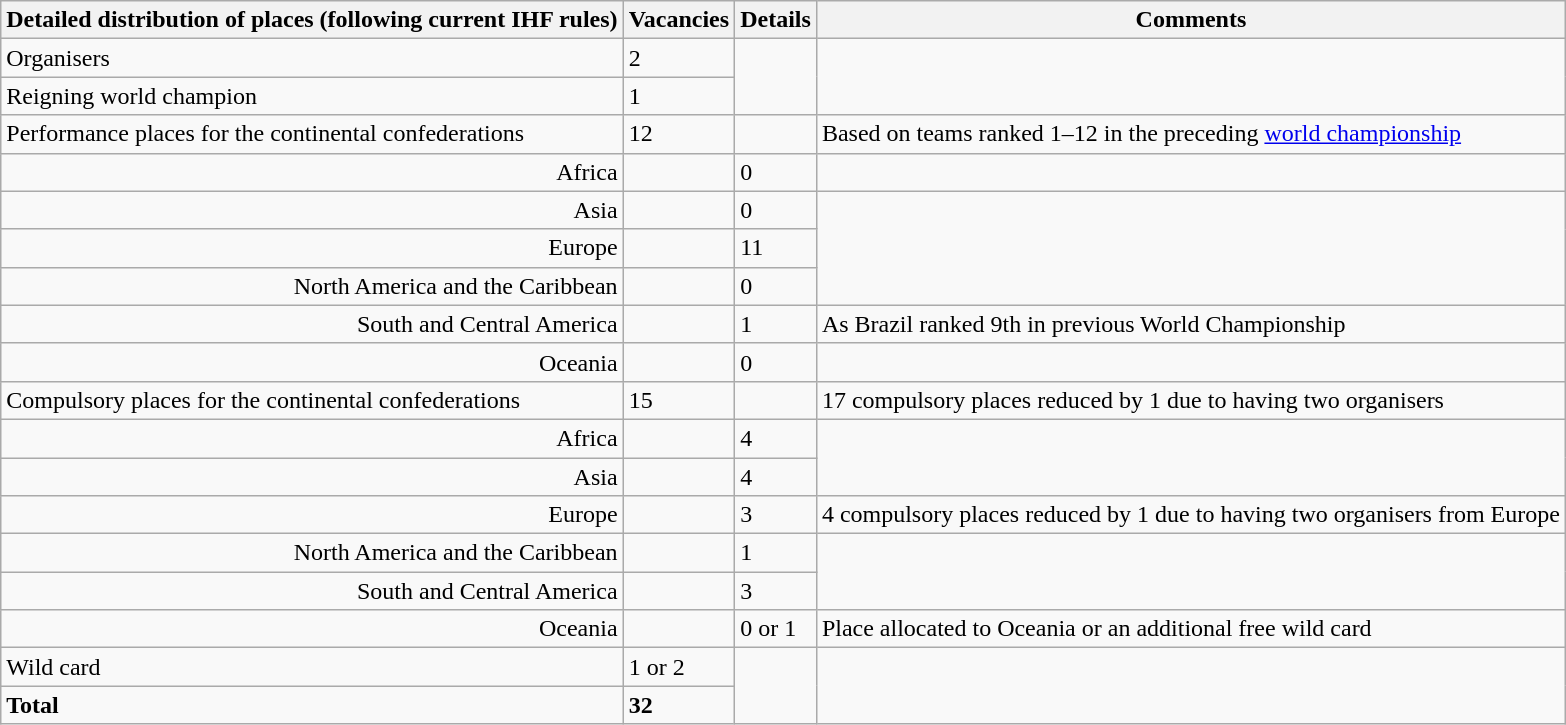<table class="wikitable collapsible collapsed">
<tr>
<th>Detailed distribution of places (following current IHF rules)</th>
<th>Vacancies</th>
<th>Details</th>
<th>Comments</th>
</tr>
<tr>
<td>Organisers</td>
<td>2</td>
<td rowspan=2></td>
<td rowspan=2></td>
</tr>
<tr>
<td>Reigning world champion</td>
<td>1</td>
</tr>
<tr>
<td>Performance places for the continental confederations</td>
<td>12</td>
<td></td>
<td>Based on teams ranked 1–12 in the preceding <a href='#'>world championship</a></td>
</tr>
<tr>
<td style="text-align:right;">Africa</td>
<td></td>
<td>0</td>
<td></td>
</tr>
<tr>
<td style="text-align:right;">Asia</td>
<td></td>
<td>0</td>
</tr>
<tr>
<td style="text-align:right;">Europe</td>
<td></td>
<td>11</td>
</tr>
<tr>
<td style="text-align:right;">North America and the Caribbean</td>
<td></td>
<td>0</td>
</tr>
<tr>
<td style="text-align:right;">South and Central America</td>
<td></td>
<td>1</td>
<td>As Brazil ranked 9th in previous World Championship</td>
</tr>
<tr>
<td style="text-align:right;">Oceania</td>
<td></td>
<td>0</td>
</tr>
<tr>
<td>Compulsory places for the continental confederations</td>
<td>15</td>
<td></td>
<td>17 compulsory places reduced by 1 due to having two organisers</td>
</tr>
<tr>
<td style="text-align:right;">Africa</td>
<td></td>
<td>4</td>
</tr>
<tr>
<td style="text-align:right;">Asia</td>
<td></td>
<td>4</td>
</tr>
<tr>
<td style="text-align:right;">Europe</td>
<td></td>
<td>3</td>
<td>4 compulsory places reduced by 1 due to having two organisers from Europe</td>
</tr>
<tr>
<td style="text-align:right;">North America and the Caribbean</td>
<td></td>
<td>1</td>
</tr>
<tr>
<td style="text-align:right;">South and Central America</td>
<td></td>
<td>3</td>
</tr>
<tr>
<td style="text-align:right;">Oceania</td>
<td></td>
<td>0 or 1</td>
<td>Place allocated to Oceania or an additional free wild card</td>
</tr>
<tr>
<td>Wild card</td>
<td>1 or 2</td>
<td rowspan=2></td>
</tr>
<tr>
<td><strong>Total</strong></td>
<td><strong>32</strong></td>
</tr>
</table>
